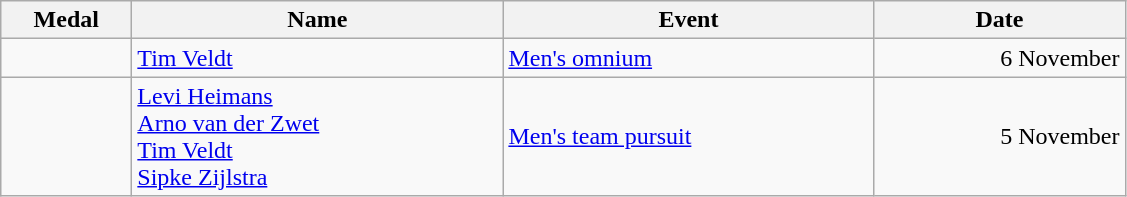<table class="wikitable sortable">
<tr>
<th style="width:5em">Medal</th>
<th style="width:15em">Name</th>
<th style="width:15em">Event</th>
<th style="width:10em">Date</th>
</tr>
<tr>
<td></td>
<td><a href='#'>Tim Veldt</a></td>
<td><a href='#'>Men's omnium</a></td>
<td align=right>6 November</td>
</tr>
<tr>
<td></td>
<td><a href='#'>Levi Heimans</a><br><a href='#'>Arno van der Zwet</a><br><a href='#'>Tim Veldt</a><br><a href='#'>Sipke Zijlstra</a></td>
<td><a href='#'>Men's team pursuit</a></td>
<td align=right>5 November</td>
</tr>
</table>
